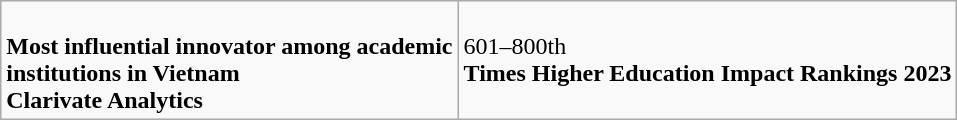<table class="wikitable">
<tr>
<td><br><strong>Most influential innovator among academic</strong><br><strong>institutions in Vietnam</strong><br><strong>Clarivate Analytics</strong></td>
<td>601–800th<br><strong>Times Higher Education Impact Rankings 2023</strong></td>
</tr>
</table>
